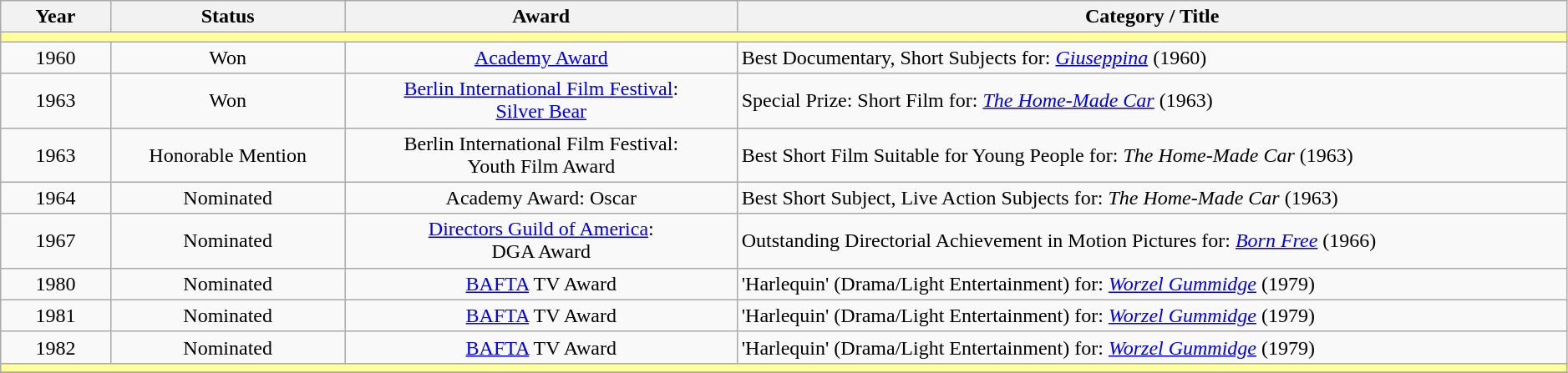<table class="wikitable" width="99%">
<tr>
<th width=7%>Year</th>
<th width=15%>Status</th>
<th width=25%>Award</th>
<th width=53%>Category / Title</th>
</tr>
<tr>
<td colspan="6" bgcolor="#FFFF99"></td>
</tr>
<tr>
<td align="center">1960</td>
<td align="center">Won</td>
<td align="center"><a href='#'>Academy Award</a></td>
<td align="left">Best Documentary, Short Subjects for: <em><a href='#'>Giuseppina</a></em> (1960)</td>
</tr>
<tr>
<td align="center">1963</td>
<td align="center">Won</td>
<td align="center"><a href='#'>Berlin International Film Festival</a>:<br><a href='#'>Silver Bear</a></td>
<td align="left">Special Prize: Short Film for: <em><a href='#'>The Home-Made Car</a></em> (1963)</td>
</tr>
<tr>
<td align="center">1963</td>
<td align="center">Honorable Mention</td>
<td align="center">Berlin International Film Festival:<br>Youth Film Award</td>
<td align="left">Best Short Film Suitable for Young People for: <em>The Home-Made Car</em> (1963)</td>
</tr>
<tr>
<td align="center">1964</td>
<td align="center">Nominated</td>
<td align="center">Academy Award: Oscar</td>
<td align="left">Best Short Subject, Live Action Subjects for: <em>The Home-Made Car</em> (1963)</td>
</tr>
<tr>
<td align="center">1967</td>
<td align="center">Nominated</td>
<td align="center"><a href='#'>Directors Guild of America</a>:<br>DGA Award</td>
<td align="left">Outstanding Directorial Achievement in Motion Pictures for: <em><a href='#'>Born Free</a></em> (1966)</td>
</tr>
<tr>
<td align="center">1980</td>
<td align="center">Nominated</td>
<td align="center"><a href='#'>BAFTA</a> TV Award</td>
<td align="left">'Harlequin' (Drama/Light Entertainment) for: <em><a href='#'>Worzel Gummidge</a></em> (1979)</td>
</tr>
<tr>
<td align="center">1981</td>
<td align="center">Nominated</td>
<td align="center"><a href='#'>BAFTA</a> TV Award</td>
<td align="left">'Harlequin' (Drama/Light Entertainment) for: <em><a href='#'>Worzel Gummidge</a></em> (1979)</td>
</tr>
<tr>
<td align="center">1982</td>
<td align="center">Nominated</td>
<td align="center"><a href='#'>BAFTA</a> TV Award</td>
<td align="left">'Harlequin' (Drama/Light Entertainment) for: <em><a href='#'>Worzel Gummidge</a></em> (1979)</td>
</tr>
<tr>
<td colspan="6" bgcolor="#FFFF99"></td>
</tr>
<tr>
</tr>
</table>
